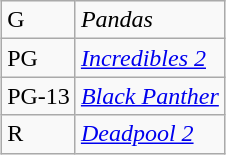<table class="wikitable sortable" style="margin:auto; margin:auto;">
<tr>
<td>G</td>
<td><em>Pandas</em></td>
</tr>
<tr>
<td>PG</td>
<td><em><a href='#'>Incredibles 2</a></em></td>
</tr>
<tr>
<td>PG-13</td>
<td><em><a href='#'>Black Panther</a></em></td>
</tr>
<tr>
<td>R</td>
<td><em><a href='#'>Deadpool 2</a></em></td>
</tr>
</table>
